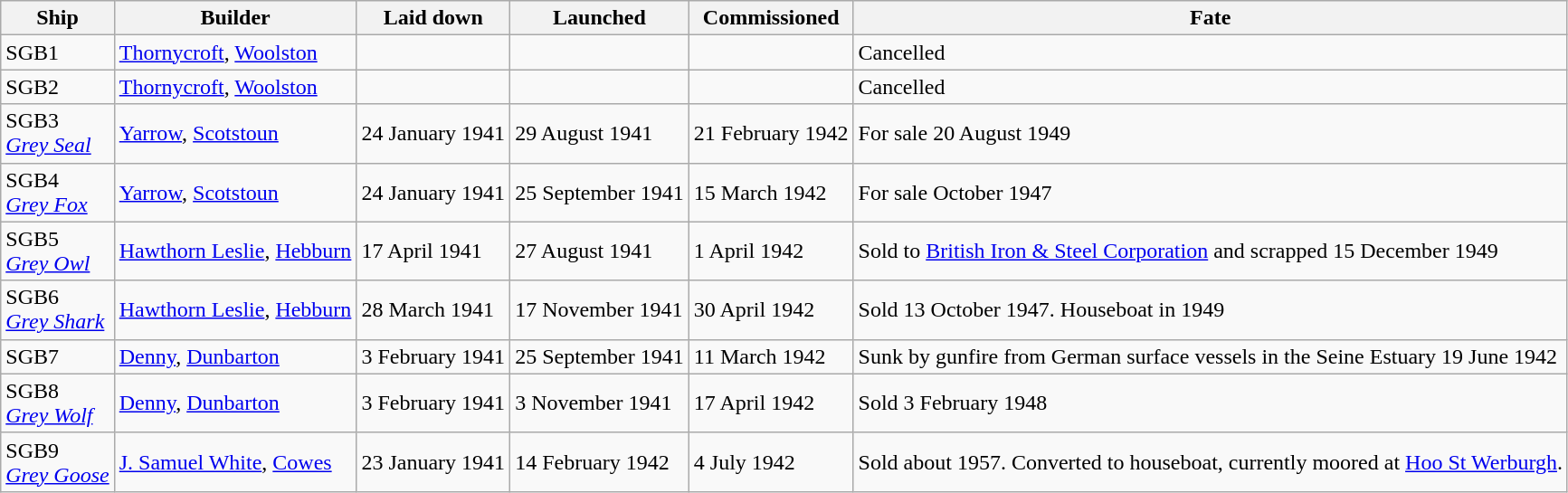<table class="wikitable">
<tr>
<th>Ship</th>
<th>Builder</th>
<th>Laid down</th>
<th>Launched</th>
<th>Commissioned</th>
<th>Fate</th>
</tr>
<tr>
<td>SGB1</td>
<td><a href='#'>Thornycroft</a>, <a href='#'>Woolston</a></td>
<td></td>
<td></td>
<td></td>
<td>Cancelled</td>
</tr>
<tr>
<td>SGB2</td>
<td><a href='#'>Thornycroft</a>, <a href='#'>Woolston</a></td>
<td></td>
<td></td>
<td></td>
<td>Cancelled</td>
</tr>
<tr>
<td>SGB3<br><a href='#'><em>Grey Seal</em></a></td>
<td><a href='#'>Yarrow</a>, <a href='#'>Scotstoun</a></td>
<td>24 January 1941</td>
<td>29 August 1941</td>
<td>21 February 1942</td>
<td>For sale 20 August 1949</td>
</tr>
<tr>
<td>SGB4<br><a href='#'><em>Grey Fox</em></a></td>
<td><a href='#'>Yarrow</a>, <a href='#'>Scotstoun</a></td>
<td>24 January 1941</td>
<td>25 September 1941</td>
<td>15 March 1942</td>
<td>For sale October 1947</td>
</tr>
<tr>
<td>SGB5<br><a href='#'><em>Grey Owl</em></a></td>
<td><a href='#'>Hawthorn Leslie</a>, <a href='#'>Hebburn</a></td>
<td>17 April 1941</td>
<td>27 August 1941</td>
<td>1 April 1942</td>
<td>Sold to <a href='#'>British Iron & Steel Corporation</a> and scrapped 15 December 1949</td>
</tr>
<tr>
<td>SGB6<br><a href='#'><em>Grey Shark</em></a></td>
<td><a href='#'>Hawthorn Leslie</a>, <a href='#'>Hebburn</a></td>
<td>28 March 1941</td>
<td>17 November 1941</td>
<td>30 April 1942</td>
<td>Sold 13 October 1947. Houseboat in 1949</td>
</tr>
<tr>
<td>SGB7</td>
<td><a href='#'>Denny</a>, <a href='#'>Dunbarton</a></td>
<td>3 February 1941</td>
<td>25 September 1941</td>
<td>11 March 1942</td>
<td>Sunk by gunfire from German surface vessels in the Seine Estuary 19 June 1942</td>
</tr>
<tr>
<td>SGB8<br><a href='#'><em>Grey Wolf</em></a></td>
<td><a href='#'>Denny</a>, <a href='#'>Dunbarton</a></td>
<td>3 February 1941</td>
<td>3 November 1941</td>
<td>17 April 1942</td>
<td>Sold 3 February 1948</td>
</tr>
<tr>
<td>SGB9<br><a href='#'><em>Grey Goose</em></a></td>
<td><a href='#'>J. Samuel White</a>, <a href='#'>Cowes</a></td>
<td>23 January 1941</td>
<td>14 February 1942</td>
<td>4 July 1942</td>
<td>Sold about 1957. Converted to houseboat, currently moored at <a href='#'>Hoo St Werburgh</a>.</td>
</tr>
</table>
